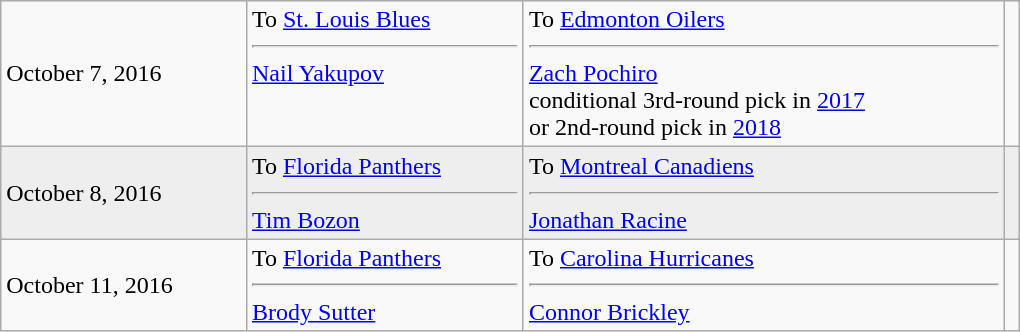<table class="wikitable" style="border:1px solid #999999; width:680px;">
<tr>
<td>October 7, 2016</td>
<td valign="top">To <a href='#'>St. Louis Blues</a><hr> <a href='#'>Nail Yakupov</a></td>
<td valign="top">To <a href='#'>Edmonton Oilers</a><hr> <a href='#'>Zach Pochiro</a><br><span>conditional</span> 3rd-round pick in <a href='#'>2017</a><br>or 2nd-round pick in <a href='#'>2018</a></td>
<td></td>
</tr>
<tr bgcolor="eeeeee">
<td>October 8, 2016</td>
<td valign="top">To <a href='#'>Florida Panthers</a><hr> <a href='#'>Tim Bozon</a></td>
<td valign="top">To <a href='#'>Montreal Canadiens</a><hr> <a href='#'>Jonathan Racine</a></td>
<td></td>
</tr>
<tr>
<td>October 11, 2016</td>
<td valign="top">To <a href='#'>Florida Panthers</a><hr> <a href='#'>Brody Sutter</a></td>
<td valign="top">To <a href='#'>Carolina Hurricanes</a><hr> <a href='#'>Connor Brickley</a></td>
<td></td>
</tr>
</table>
